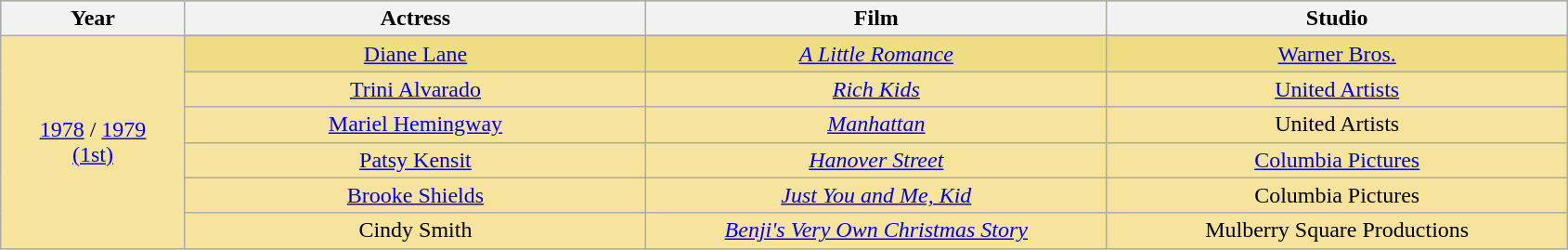<table class="wikitable" rowspan=2 style="text-align: center; background: #f6e39c">
<tr bgcolor="#f6e39c">
<th width="8%">Year</th>
<th width="20%">Actress</th>
<th width="20%">Film</th>
<th width="20%">Studio</th>
</tr>
<tr>
<td rowspan=7 style="text-align:center"><a href='#'>1978</a> / <a href='#'>1979</a><br><a href='#'>(1st)</a></td>
</tr>
<tr style="background:#EEDD82">
<td><a href='#'>Diane Lane</a></td>
<td><em><a href='#'>A Little Romance</a></em></td>
<td><a href='#'>Warner Bros.</a></td>
</tr>
<tr>
<td><a href='#'>Trini Alvarado</a></td>
<td><em><a href='#'>Rich Kids</a></em></td>
<td><a href='#'>United Artists</a></td>
</tr>
<tr>
<td><a href='#'>Mariel Hemingway</a></td>
<td><em><a href='#'>Manhattan</a></em></td>
<td>United Artists</td>
</tr>
<tr>
<td><a href='#'>Patsy Kensit</a></td>
<td><em><a href='#'>Hanover Street</a></em></td>
<td><a href='#'>Columbia Pictures</a></td>
</tr>
<tr>
<td><a href='#'>Brooke Shields</a></td>
<td><em><a href='#'>Just You and Me, Kid</a></em></td>
<td>Columbia Pictures</td>
</tr>
<tr>
<td>Cindy Smith</td>
<td><em><a href='#'>Benji's Very Own Christmas Story</a></em></td>
<td>Mulberry Square Productions</td>
</tr>
</table>
